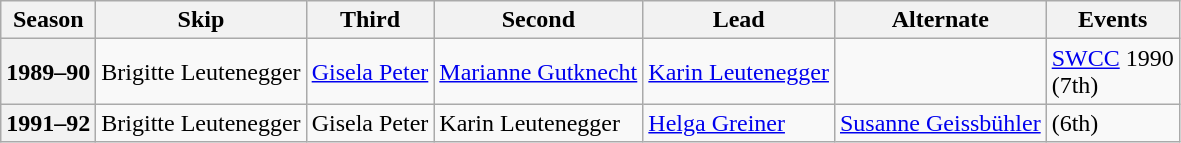<table class="wikitable">
<tr>
<th scope="col">Season</th>
<th scope="col">Skip</th>
<th scope="col">Third</th>
<th scope="col">Second</th>
<th scope="col">Lead</th>
<th scope="col">Alternate</th>
<th scope="col">Events</th>
</tr>
<tr>
<th scope="row">1989–90</th>
<td>Brigitte Leutenegger</td>
<td><a href='#'>Gisela Peter</a></td>
<td><a href='#'>Marianne Gutknecht</a></td>
<td><a href='#'>Karin Leutenegger</a></td>
<td></td>
<td><a href='#'>SWCC</a> 1990 <br> (7th)</td>
</tr>
<tr>
<th scope="row">1991–92</th>
<td>Brigitte Leutenegger</td>
<td>Gisela Peter</td>
<td>Karin Leutenegger</td>
<td><a href='#'>Helga Greiner</a></td>
<td><a href='#'>Susanne Geissbühler</a></td>
<td> (6th)</td>
</tr>
</table>
